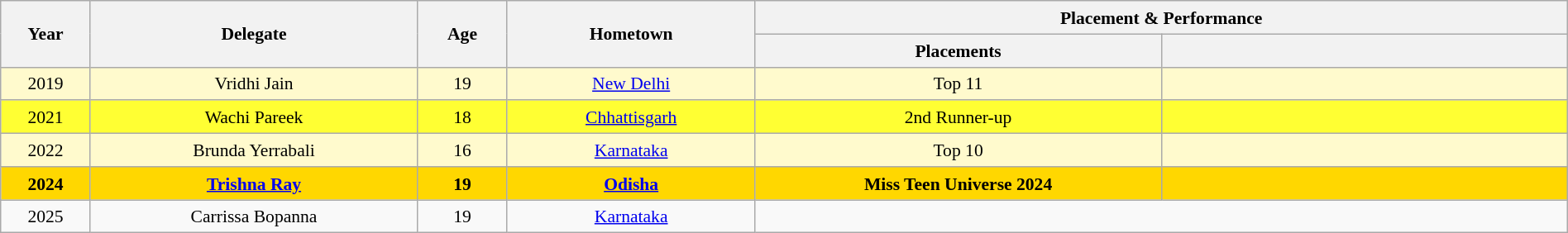<table class="wikitable" style="text-align:center; line-height:20px; font-size:90%; width:100%;">
<tr>
<th rowspan="2"  width=50px>Year</th>
<th rowspan="2"  width=200px>Delegate</th>
<th rowspan="2"  width=50px>Age</th>
<th rowspan="2"  width=150px>Hometown</th>
<th colspan="2"  width=100px>Placement & Performance</th>
</tr>
<tr>
<th width=250px>Placements</th>
<th width=250px></th>
</tr>
<tr style="background:#FFFACD;">
<td> 2019</td>
<td>Vridhi Jain</td>
<td>19</td>
<td><a href='#'>New Delhi</a></td>
<td>Top 11</td>
<td style="background:;"></td>
</tr>
<tr style="background:#FFFF33;">
<td> 2021</td>
<td>Wachi Pareek</td>
<td>18</td>
<td><a href='#'>Chhattisgarh</a></td>
<td>2nd Runner-up</td>
<td style="background:;"></td>
</tr>
<tr style="background:#FFFACD;">
<td> 2022</td>
<td>Brunda Yerrabali</td>
<td>16</td>
<td><a href='#'>Karnataka</a></td>
<td>Top 10</td>
<td style="background:;"></td>
</tr>
<tr style="background-color:gold; font-weight: bold">
<td> 2024</td>
<td><a href='#'>Trishna Ray</a></td>
<td>19</td>
<td><a href='#'>Odisha</a></td>
<td>Miss Teen Universe 2024</td>
<td style="background:;"></td>
</tr>
<tr>
<td>2025</td>
<td>Carrissa Bopanna</td>
<td>19</td>
<td><a href='#'>Karnataka</a></td>
<td colspan=2></td>
</tr>
</table>
